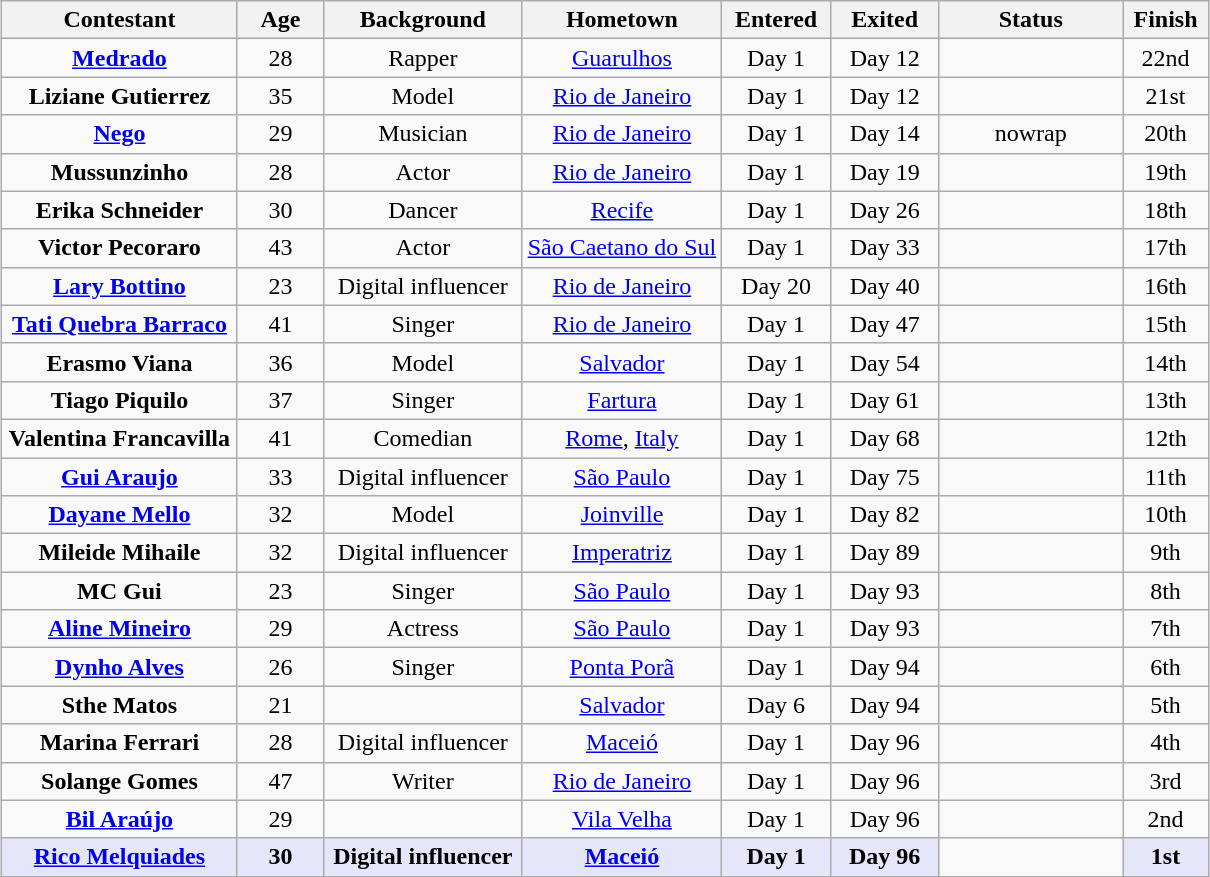<table class= "wikitable sortable" style="text-align: center; margin:auto; align: center">
<tr>
<th width=150>Contestant</th>
<th width=050>Age</th>
<th width=125>Background </th>
<th width=125>Hometown</th>
<th width=065>Entered</th>
<th width=065>Exited</th>
<th width=115>Status</th>
<th width=050>Finish</th>
</tr>
<tr>
<td><strong><a href='#'>Medrado</a></strong></td>
<td>28</td>
<td>Rapper</td>
<td><a href='#'>Guarulhos</a></td>
<td>Day 1</td>
<td>Day 12</td>
<td></td>
<td>22nd</td>
</tr>
<tr>
<td><strong>Liziane Gutierrez</strong></td>
<td>35</td>
<td>Model</td>
<td><a href='#'>Rio de Janeiro</a></td>
<td>Day 1</td>
<td>Day 12</td>
<td></td>
<td>21st</td>
</tr>
<tr>
<td><strong><a href='#'>Nego </a></strong></td>
<td>29</td>
<td>Musician</td>
<td><a href='#'>Rio de Janeiro</a></td>
<td>Day 1</td>
<td>Day 14</td>
<td>nowrap </td>
<td>20th</td>
</tr>
<tr>
<td><strong>Mussunzinho</strong></td>
<td>28</td>
<td>Actor</td>
<td><a href='#'>Rio de Janeiro</a></td>
<td>Day 1</td>
<td>Day 19</td>
<td></td>
<td>19th</td>
</tr>
<tr>
<td><strong>Erika Schneider</strong></td>
<td>30</td>
<td>Dancer</td>
<td><a href='#'>Recife</a></td>
<td>Day 1</td>
<td>Day 26</td>
<td></td>
<td>18th</td>
</tr>
<tr>
<td><strong>Victor Pecoraro</strong></td>
<td>43</td>
<td>Actor</td>
<td nowrap><a href='#'>São Caetano do Sul</a></td>
<td>Day 1</td>
<td>Day 33</td>
<td></td>
<td>17th</td>
</tr>
<tr>
<td><strong><a href='#'>Lary Bottino</a></strong></td>
<td>23</td>
<td>Digital influencer</td>
<td><a href='#'>Rio de Janeiro</a></td>
<td>Day 20</td>
<td>Day 40</td>
<td></td>
<td>16th</td>
</tr>
<tr>
<td><strong><a href='#'>Tati Quebra Barraco</a></strong></td>
<td>41</td>
<td>Singer</td>
<td><a href='#'>Rio de Janeiro</a></td>
<td>Day 1</td>
<td>Day 47</td>
<td></td>
<td>15th</td>
</tr>
<tr>
<td><strong>Erasmo Viana</strong></td>
<td>36</td>
<td>Model</td>
<td><a href='#'>Salvador</a></td>
<td>Day 1</td>
<td>Day 54</td>
<td></td>
<td>14th</td>
</tr>
<tr>
<td><strong>Tiago Piquilo</strong></td>
<td>37</td>
<td>Singer</td>
<td><a href='#'>Fartura</a></td>
<td>Day 1</td>
<td>Day 61</td>
<td></td>
<td>13th</td>
</tr>
<tr>
<td nowrap><strong>Valentina Francavilla</strong></td>
<td>41</td>
<td>Comedian</td>
<td><a href='#'>Rome</a>, <a href='#'>Italy</a></td>
<td>Day 1</td>
<td>Day 68</td>
<td></td>
<td>12th</td>
</tr>
<tr>
<td><strong><a href='#'>Gui Araujo</a></strong></td>
<td>33</td>
<td>Digital influencer</td>
<td><a href='#'>São Paulo</a></td>
<td>Day 1</td>
<td>Day 75</td>
<td></td>
<td>11th</td>
</tr>
<tr>
<td><strong><a href='#'>Dayane Mello</a></strong></td>
<td>32</td>
<td>Model</td>
<td><a href='#'>Joinville</a></td>
<td>Day 1</td>
<td>Day 82</td>
<td></td>
<td>10th</td>
</tr>
<tr>
<td><strong>Mileide Mihaile</strong></td>
<td>32</td>
<td>Digital influencer</td>
<td><a href='#'>Imperatriz</a></td>
<td>Day 1</td>
<td>Day 89</td>
<td></td>
<td>9th</td>
</tr>
<tr>
<td><strong>MC Gui</strong></td>
<td>23</td>
<td>Singer</td>
<td><a href='#'>São Paulo</a></td>
<td>Day 1</td>
<td>Day 93</td>
<td></td>
<td>8th</td>
</tr>
<tr>
<td><strong><a href='#'>Aline Mineiro</a></strong></td>
<td>29</td>
<td>Actress</td>
<td><a href='#'>São Paulo</a></td>
<td>Day 1</td>
<td>Day 93</td>
<td></td>
<td>7th</td>
</tr>
<tr>
<td><strong><a href='#'>Dynho Alves</a></strong></td>
<td>26</td>
<td>Singer</td>
<td><a href='#'>Ponta Porã</a></td>
<td>Day 1</td>
<td>Day 94</td>
<td></td>
<td>6th</td>
</tr>
<tr>
<td><strong>Sthe Matos</strong></td>
<td>21</td>
<td></td>
<td><a href='#'>Salvador</a></td>
<td>Day 6</td>
<td>Day 94</td>
<td></td>
<td>5th</td>
</tr>
<tr>
<td><strong>Marina Ferrari</strong></td>
<td>28</td>
<td>Digital influencer</td>
<td><a href='#'>Maceió</a></td>
<td>Day 1</td>
<td>Day 96</td>
<td></td>
<td>4th</td>
</tr>
<tr>
<td><strong>Solange Gomes</strong></td>
<td>47</td>
<td>Writer</td>
<td><a href='#'>Rio de Janeiro</a></td>
<td>Day 1</td>
<td>Day 96</td>
<td></td>
<td>3rd</td>
</tr>
<tr>
<td><strong><a href='#'>Bil Araújo</a></strong></td>
<td>29</td>
<td></td>
<td><a href='#'>Vila Velha</a></td>
<td>Day 1</td>
<td>Day 96</td>
<td><br></td>
<td>2nd</td>
</tr>
<tr>
<td bgcolor="E6E6FA"><strong><a href='#'>Rico Melquiades</a></strong></td>
<td bgcolor="E6E6FA"><strong>30</strong></td>
<td bgcolor="E6E6FA"><strong>Digital influencer</strong></td>
<td bgcolor="E6E6FA"><strong><a href='#'>Maceió</a></strong></td>
<td bgcolor="E6E6FA"><strong>Day 1</strong></td>
<td bgcolor="E6E6FA"><strong>Day 96</strong></td>
<td></td>
<td bgcolor="E6E6FA"><strong>1st</strong></td>
</tr>
</table>
